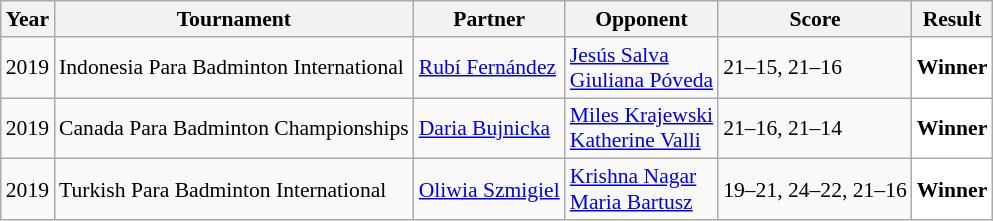<table class="sortable wikitable" style="font-size: 90%;">
<tr>
<th>Year</th>
<th>Tournament</th>
<th>Partner</th>
<th>Opponent</th>
<th>Score</th>
<th>Result</th>
</tr>
<tr>
<td align="center">2019</td>
<td align="left">Indonesia Para Badminton International</td>
<td> <a href='#'>Rubí Fernández</a></td>
<td align="left"> <a href='#'>Jesús Salva</a><br> <a href='#'>Giuliana Póveda</a></td>
<td align="left">21–15, 21–16</td>
<td style="text-align:left; background:white"> <strong>Winner</strong></td>
</tr>
<tr>
<td align="center">2019</td>
<td align="left">Canada Para Badminton Championships</td>
<td> <a href='#'>Daria Bujnicka</a></td>
<td align="left"> <a href='#'>Miles Krajewski</a><br> <a href='#'>Katherine Valli</a></td>
<td align="left">21–16, 21–14</td>
<td style="text-align:left; background:white"> <strong>Winner</strong></td>
</tr>
<tr>
<td align="center">2019</td>
<td align="left">Turkish Para Badminton International</td>
<td> <a href='#'>Oliwia Szmigiel</a></td>
<td align="left"> <a href='#'>Krishna Nagar</a><br> <a href='#'>Maria Bartusz</a></td>
<td align="left">19–21, 24–22, 21–16</td>
<td style="text-align:left; background:white"> <strong>Winner</strong></td>
</tr>
</table>
